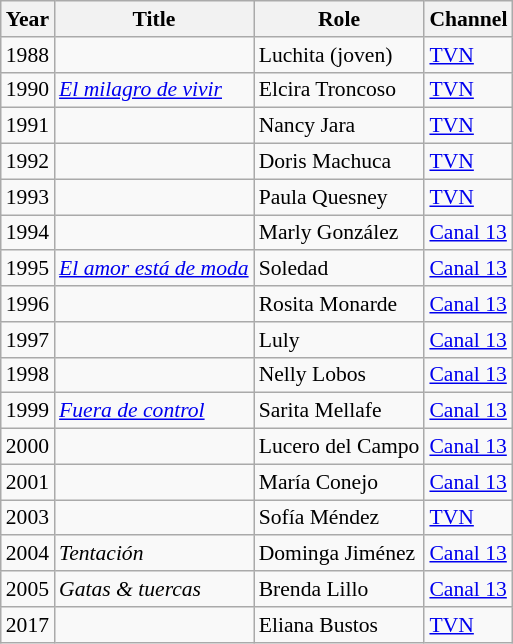<table class="wikitable" style="font-size: 90%;">
<tr>
<th>Year</th>
<th>Title</th>
<th>Role</th>
<th>Channel</th>
</tr>
<tr>
<td>1988</td>
<td><em></em></td>
<td>Luchita (joven)</td>
<td><a href='#'>TVN</a></td>
</tr>
<tr>
<td>1990</td>
<td><em><a href='#'>El milagro de vivir</a></em></td>
<td>Elcira Troncoso</td>
<td><a href='#'>TVN</a></td>
</tr>
<tr>
<td>1991</td>
<td><em></em></td>
<td>Nancy Jara</td>
<td><a href='#'>TVN</a></td>
</tr>
<tr>
<td>1992</td>
<td><em></em></td>
<td>Doris Machuca</td>
<td><a href='#'>TVN</a></td>
</tr>
<tr>
<td>1993</td>
<td><em></em></td>
<td>Paula Quesney</td>
<td><a href='#'>TVN</a></td>
</tr>
<tr>
<td>1994</td>
<td><em></em></td>
<td>Marly González</td>
<td><a href='#'>Canal 13</a></td>
</tr>
<tr>
<td>1995</td>
<td><em><a href='#'>El amor está de moda</a></em></td>
<td>Soledad</td>
<td><a href='#'>Canal 13</a></td>
</tr>
<tr>
<td>1996</td>
<td><em></em></td>
<td>Rosita Monarde</td>
<td><a href='#'>Canal 13</a></td>
</tr>
<tr>
<td>1997</td>
<td><em></em></td>
<td>Luly</td>
<td><a href='#'>Canal 13</a></td>
</tr>
<tr>
<td>1998</td>
<td><em></em></td>
<td>Nelly Lobos</td>
<td><a href='#'>Canal 13</a></td>
</tr>
<tr>
<td>1999</td>
<td><em><a href='#'>Fuera de control</a></em></td>
<td>Sarita Mellafe</td>
<td><a href='#'>Canal 13</a></td>
</tr>
<tr>
<td>2000</td>
<td><em></em></td>
<td>Lucero del Campo</td>
<td><a href='#'>Canal 13</a></td>
</tr>
<tr>
<td>2001</td>
<td><em></em></td>
<td>María Conejo</td>
<td><a href='#'>Canal 13</a></td>
</tr>
<tr>
<td>2003</td>
<td><em></em></td>
<td>Sofía Méndez</td>
<td><a href='#'>TVN</a></td>
</tr>
<tr>
<td>2004</td>
<td><em>Tentación</em></td>
<td>Dominga Jiménez</td>
<td><a href='#'>Canal 13</a></td>
</tr>
<tr>
<td>2005</td>
<td><em>Gatas & tuercas</em></td>
<td>Brenda Lillo</td>
<td><a href='#'>Canal 13</a></td>
</tr>
<tr>
<td>2017</td>
<td><em></em></td>
<td>Eliana Bustos</td>
<td><a href='#'>TVN</a></td>
</tr>
</table>
